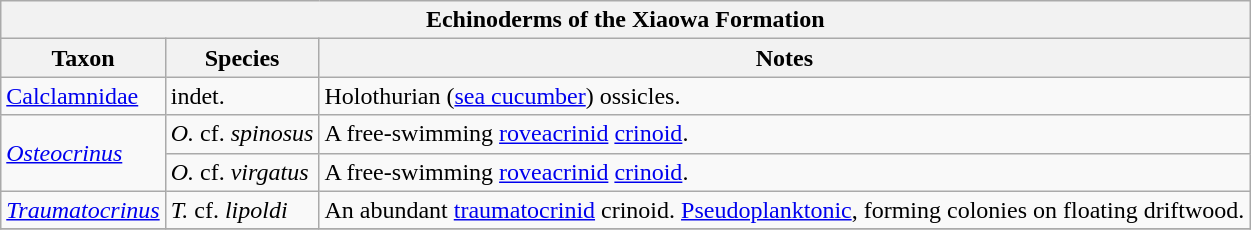<table class="wikitable" align="center">
<tr>
<th colspan="3" align="center"><strong>Echinoderms of the Xiaowa Formation</strong></th>
</tr>
<tr>
<th>Taxon</th>
<th>Species</th>
<th>Notes</th>
</tr>
<tr>
<td><a href='#'>Calclamnidae</a></td>
<td>indet.</td>
<td>Holothurian (<a href='#'>sea cucumber</a>) ossicles.</td>
</tr>
<tr>
<td rowspan="2"><em><a href='#'>Osteocrinus</a></em></td>
<td><em>O. </em>cf.<em> spinosus</em></td>
<td>A free-swimming <a href='#'>roveacrinid</a> <a href='#'>crinoid</a>.</td>
</tr>
<tr>
<td><em>O. </em>cf.<em> virgatus</em></td>
<td>A free-swimming <a href='#'>roveacrinid</a> <a href='#'>crinoid</a>.</td>
</tr>
<tr>
<td><em><a href='#'>Traumatocrinus</a></em></td>
<td><em>T.</em> cf. <em>lipoldi</em></td>
<td>An abundant  <a href='#'>traumatocrinid</a> crinoid. <a href='#'>Pseudoplanktonic</a>, forming colonies on floating driftwood.</td>
</tr>
<tr>
</tr>
</table>
